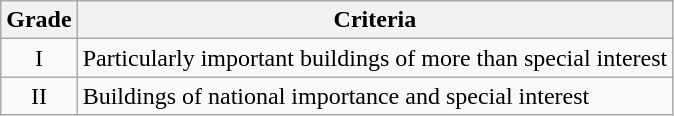<table class="wikitable">
<tr>
<th>Grade</th>
<th>Criteria</th>
</tr>
<tr>
<td align="center" >I</td>
<td>Particularly important buildings of more than special interest</td>
</tr>
<tr>
<td align="center" >II</td>
<td>Buildings of national importance and special interest</td>
</tr>
</table>
